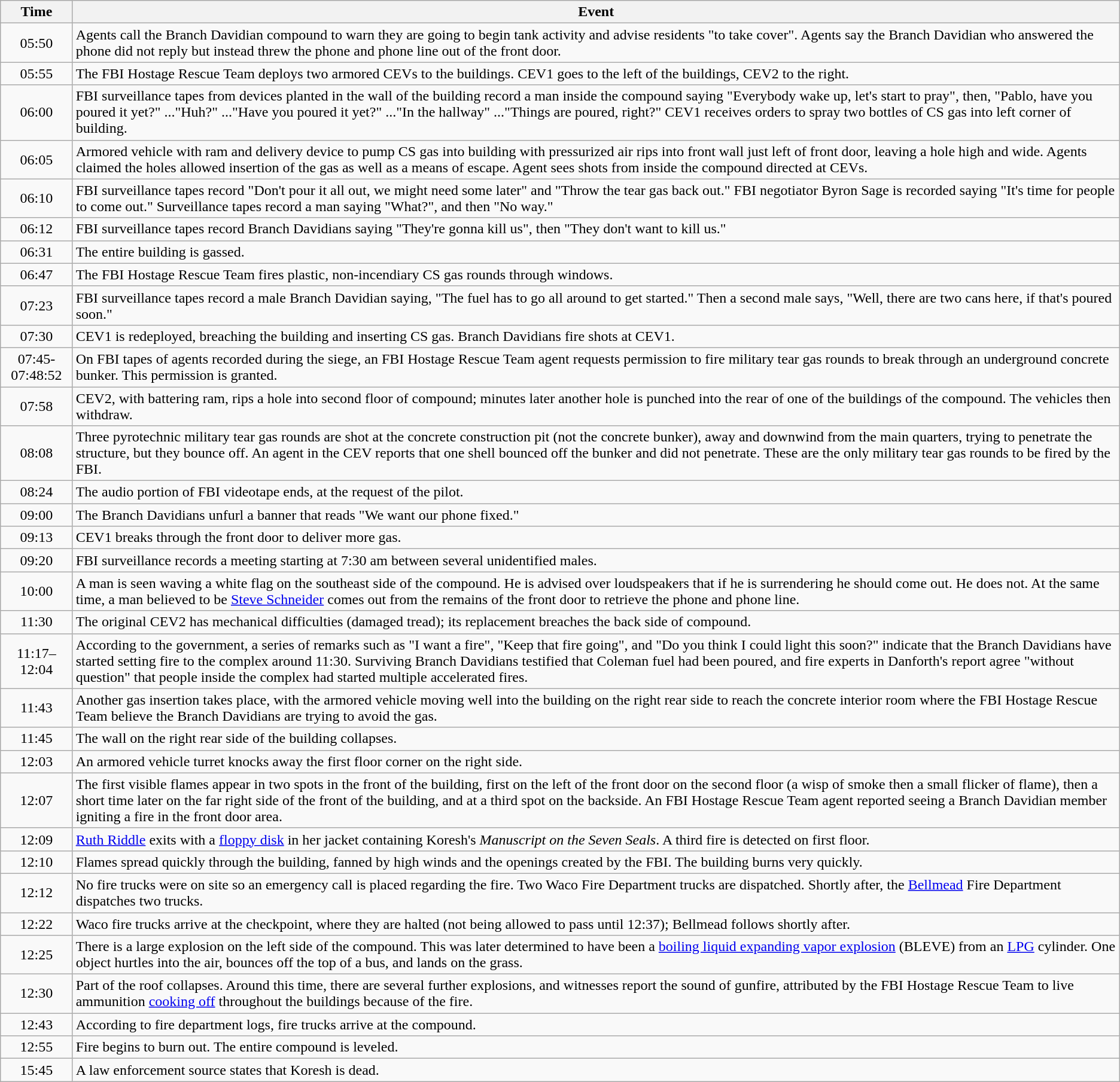<table class="wikitable">
<tr ">
<th>Time</th>
<th>Event</th>
</tr>
<tr>
<td style="text-align:center;">05:50</td>
<td>Agents call the Branch Davidian compound to warn they are going to begin tank activity and advise residents "to take cover". Agents say the Branch Davidian who answered the phone did not reply but instead threw the phone and phone line out of the front door.</td>
</tr>
<tr>
<td style="text-align:center;">05:55</td>
<td>The FBI Hostage Rescue Team deploys two armored CEVs to the buildings. CEV1 goes to the left of the buildings, CEV2 to the right.</td>
</tr>
<tr>
<td style="text-align:center;">06:00</td>
<td>FBI surveillance tapes from devices planted in the wall of the building record a man inside the compound saying "Everybody wake up, let's start to pray", then, "Pablo, have you poured it yet?" ..."Huh?" ..."Have you poured it yet?" ..."In the hallway" ..."Things are poured, right?" CEV1 receives orders to spray two bottles of CS gas into left corner of building.</td>
</tr>
<tr>
<td style="text-align:center;">06:05</td>
<td>Armored vehicle with ram and delivery device to pump CS gas into building with pressurized air rips into front wall just left of front door, leaving a hole  high and  wide. Agents claimed the holes allowed insertion of the gas as well as a means of escape. Agent sees shots from inside the compound directed at CEVs.</td>
</tr>
<tr>
<td style="text-align:center;">06:10</td>
<td>FBI surveillance tapes record "Don't pour it all out, we might need some later" and "Throw the tear gas back out." FBI negotiator Byron Sage is recorded saying "It's time for people to come out." Surveillance tapes record a man saying "What?", and then "No way."</td>
</tr>
<tr>
<td style="text-align:center;">06:12</td>
<td>FBI surveillance tapes record Branch Davidians saying "They're gonna kill us", then "They don't want to kill us."</td>
</tr>
<tr>
<td style="text-align:center;">06:31</td>
<td>The entire building is gassed.</td>
</tr>
<tr>
<td style="text-align:center;">06:47</td>
<td>The FBI Hostage Rescue Team fires plastic, non-incendiary CS gas rounds through windows.</td>
</tr>
<tr>
<td style="text-align:center;">07:23</td>
<td>FBI surveillance tapes record a male Branch Davidian saying, "The fuel has to go all around to get started." Then a second male says, "Well, there are two cans here, if that's poured soon."</td>
</tr>
<tr>
<td style="text-align:center;">07:30</td>
<td>CEV1 is redeployed, breaching the building and inserting CS gas. Branch Davidians fire shots at CEV1.</td>
</tr>
<tr>
<td style="text-align:center;">07:45-07:48:52</td>
<td>On FBI tapes of agents recorded during the siege, an FBI Hostage Rescue Team agent requests permission to fire military tear gas rounds to break through an underground concrete bunker. This permission is granted.</td>
</tr>
<tr>
<td style="text-align:center;">07:58</td>
<td>CEV2, with battering ram, rips a hole into second floor of compound; minutes later another hole is punched into the rear of one of the buildings of the compound. The vehicles then withdraw.</td>
</tr>
<tr>
<td style="text-align:center;">08:08</td>
<td>Three pyrotechnic military tear gas rounds are shot at the concrete construction pit (not the concrete bunker), away and downwind from the main quarters, trying to penetrate the structure, but they bounce off. An agent in the CEV reports that one shell bounced off the bunker and did not penetrate. These are the only military tear gas rounds to be fired by the FBI.</td>
</tr>
<tr>
<td style="text-align:center;">08:24</td>
<td>The audio portion of FBI videotape ends, at the request of the pilot.</td>
</tr>
<tr>
<td style="text-align:center;">09:00</td>
<td>The Branch Davidians unfurl a banner that reads "We want our phone fixed."</td>
</tr>
<tr>
<td style="text-align:center;">09:13</td>
<td>CEV1 breaks through the front door to deliver more gas.</td>
</tr>
<tr>
<td style="text-align:center;">09:20</td>
<td>FBI surveillance records a meeting starting at 7:30 am between several unidentified males.<br></td>
</tr>
<tr>
<td style="text-align:center;">10:00</td>
<td>A man is seen waving a white flag on the southeast side of the compound. He is advised over loudspeakers that if he is surrendering he should come out. He does not. At the same time, a man believed to be <a href='#'>Steve Schneider</a> comes out from the remains of the front door to retrieve the phone and phone line.</td>
</tr>
<tr>
<td style="text-align:center;">11:30</td>
<td>The original CEV2 has mechanical difficulties (damaged tread); its replacement breaches the back side of compound.</td>
</tr>
<tr>
<td style="text-align:center;">11:17–12:04</td>
<td>According to the government, a series of remarks such as "I want a fire", "Keep that fire going", and "Do you think I could light this soon?" indicate that the Branch Davidians have started setting fire to the complex around 11:30. Surviving Branch Davidians testified that Coleman fuel had been poured, and fire experts in Danforth's report agree "without question" that people inside the complex had started multiple accelerated fires.</td>
</tr>
<tr>
<td style="text-align:center;">11:43</td>
<td>Another gas insertion takes place, with the armored vehicle moving well into the building on the right rear side to reach the concrete interior room where the FBI Hostage Rescue Team believe the Branch Davidians are trying to avoid the gas.</td>
</tr>
<tr>
<td style="text-align:center;">11:45</td>
<td>The wall on the right rear side of the building collapses.</td>
</tr>
<tr>
<td style="text-align:center;">12:03</td>
<td>An armored vehicle turret knocks away the first floor corner on the right side.</td>
</tr>
<tr>
<td style="text-align:center;">12:07</td>
<td>The first visible flames appear in two spots in the front of the building, first on the left of the front door on the second floor (a wisp of smoke then a small flicker of flame), then a short time later on the far right side of the front of the building, and at a third spot on the backside. An FBI Hostage Rescue Team agent reported seeing a Branch Davidian member igniting a fire in the front door area.</td>
</tr>
<tr>
<td style="text-align:center;">12:09</td>
<td><a href='#'>Ruth Riddle</a> exits with a <a href='#'>floppy disk</a> in her jacket containing Koresh's <em>Manuscript on the Seven Seals</em>. A third fire is detected on first floor.</td>
</tr>
<tr>
<td style="text-align:center;">12:10</td>
<td>Flames spread quickly through the building, fanned by high winds and the openings created by the FBI. The building burns very quickly.</td>
</tr>
<tr>
<td style="text-align:center;">12:12</td>
<td>No fire trucks were on site so an emergency call is placed regarding the fire. Two Waco Fire Department trucks are dispatched. Shortly after, the <a href='#'>Bellmead</a> Fire Department dispatches two trucks.</td>
</tr>
<tr>
<td style="text-align:center;">12:22</td>
<td>Waco fire trucks arrive at the checkpoint, where they are halted (not being allowed to pass until 12:37); Bellmead follows shortly after.</td>
</tr>
<tr>
<td style="text-align:center;">12:25</td>
<td>There is a large explosion on the left side of the compound.  This was later determined to have been a <a href='#'>boiling liquid expanding vapor explosion</a> (BLEVE) from an <a href='#'>LPG</a> cylinder. One object hurtles into the air, bounces off the top of a bus, and lands on the grass.</td>
</tr>
<tr>
<td style="text-align:center;">12:30</td>
<td>Part of the roof collapses. Around this time, there are several further explosions, and witnesses report the sound of gunfire, attributed by the FBI Hostage Rescue Team to live ammunition <a href='#'>cooking off</a> throughout the buildings because of the fire.</td>
</tr>
<tr>
<td style="text-align:center;">12:43</td>
<td>According to fire department logs, fire trucks arrive at the compound.</td>
</tr>
<tr>
<td style="text-align:center;">12:55</td>
<td>Fire begins to burn out. The entire compound is leveled.</td>
</tr>
<tr>
<td style="text-align:center;">15:45</td>
<td>A law enforcement source states that Koresh is dead.</td>
</tr>
</table>
